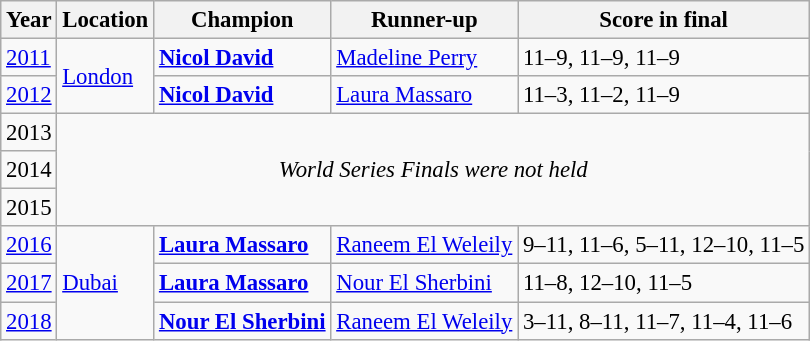<table class="wikitable" style="font-size: 95%;">
<tr>
<th>Year</th>
<th>Location</th>
<th>Champion</th>
<th>Runner-up</th>
<th>Score in final</th>
</tr>
<tr>
<td><a href='#'>2011</a></td>
<td rowspan=2> <a href='#'>London</a></td>
<td> <strong><a href='#'>Nicol David</a></strong></td>
<td> <a href='#'>Madeline Perry</a></td>
<td>11–9, 11–9, 11–9</td>
</tr>
<tr>
<td><a href='#'>2012</a></td>
<td> <strong><a href='#'>Nicol David</a></strong></td>
<td> <a href='#'>Laura Massaro</a></td>
<td>11–3, 11–2, 11–9</td>
</tr>
<tr>
<td>2013</td>
<td rowspan=3 colspan=4 align="center"><em>World Series Finals were not held</em></td>
</tr>
<tr>
<td>2014</td>
</tr>
<tr>
<td>2015</td>
</tr>
<tr>
<td><a href='#'>2016</a></td>
<td rowspan=3> <a href='#'>Dubai</a></td>
<td> <strong><a href='#'>Laura Massaro</a></strong></td>
<td> <a href='#'>Raneem El Weleily</a></td>
<td>9–11, 11–6, 5–11, 12–10, 11–5</td>
</tr>
<tr>
<td><a href='#'>2017</a></td>
<td> <strong><a href='#'>Laura Massaro</a></strong></td>
<td> <a href='#'>Nour El Sherbini</a></td>
<td>11–8, 12–10, 11–5</td>
</tr>
<tr>
<td><a href='#'>2018</a></td>
<td> <strong><a href='#'>Nour El Sherbini</a></strong></td>
<td><a href='#'>Raneem El Weleily</a></td>
<td>3–11, 8–11, 11–7, 11–4, 11–6</td>
</tr>
</table>
